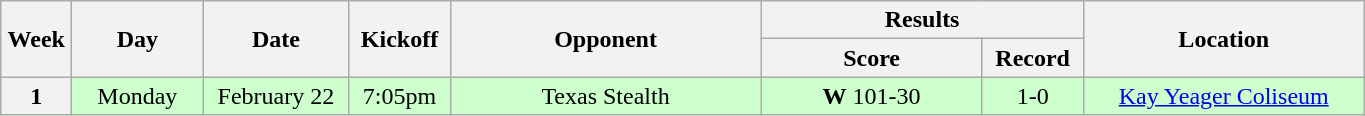<table class="wikitable">
<tr>
<th rowspan="2" width="40">Week</th>
<th rowspan="2" width="80">Day</th>
<th rowspan="2" width="90">Date</th>
<th rowspan="2" width="60">Kickoff</th>
<th rowspan="2" width="200">Opponent</th>
<th colspan="2" width="200">Results</th>
<th rowspan="2" width="180">Location</th>
</tr>
<tr>
<th width="140">Score</th>
<th width="60">Record</th>
</tr>
<tr align="center" bgcolor="#CCFFCC">
<th>1</th>
<td>Monday</td>
<td>February 22</td>
<td>7:05pm</td>
<td>Texas Stealth</td>
<td><strong>W</strong> 101-30</td>
<td>1-0</td>
<td><a href='#'>Kay Yeager Coliseum</a></td>
</tr>
</table>
